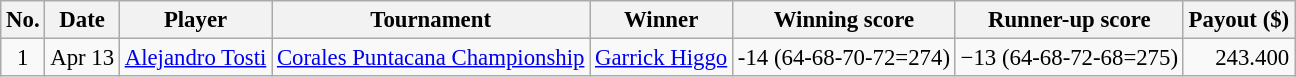<table class="wikitable" style="font-size:95%;">
<tr>
<th>No.</th>
<th>Date</th>
<th>Player</th>
<th>Tournament</th>
<th>Winner</th>
<th>Winning score</th>
<th>Runner-up score</th>
<th>Payout ($)</th>
</tr>
<tr>
<td align="center">1</td>
<td>Apr 13</td>
<td> <a href='#'>Alejandro Tosti</a></td>
<td><a href='#'>Corales Puntacana Championship</a></td>
<td> <a href='#'>Garrick Higgo</a></td>
<td>-14 (64-68-70-72=274)</td>
<td>−13 (64-68-72-68=275)</td>
<td align="right">243.400</td>
</tr>
</table>
